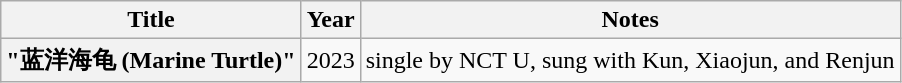<table class="wikitable plainrowheaders">
<tr>
<th scope="col">Title</th>
<th scope="col">Year</th>
<th scope="col">Notes</th>
</tr>
<tr>
<th scope="row">"蓝洋海龟 (Marine Turtle)"</th>
<td>2023</td>
<td>single by NCT U, sung with Kun, Xiaojun, and Renjun</td>
</tr>
</table>
